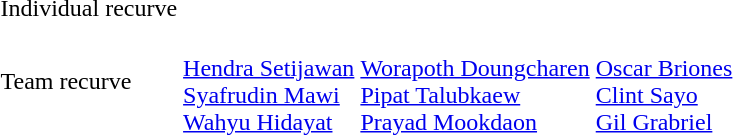<table>
<tr>
<td>Individual recurve</td>
<td></td>
<td></td>
<td></td>
</tr>
<tr>
<td>Team recurve</td>
<td><br><a href='#'>Hendra Setijawan</a> <br> <a href='#'>Syafrudin Mawi</a> <br> <a href='#'>Wahyu Hidayat</a></td>
<td><br><a href='#'>Worapoth Doungcharen</a> <br> <a href='#'>Pipat Talubkaew</a> <br> <a href='#'>Prayad Mookdaon</a></td>
<td><br><a href='#'>Oscar Briones</a> <br> <a href='#'>Clint Sayo</a> <br> <a href='#'>Gil Grabriel</a></td>
</tr>
</table>
